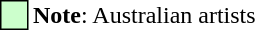<table>
<tr>
<td cellspacing="0" style="width: 15px; height: 15px; color: black; background: #ccffcc; border: 1px solid #000000;"></td>
<td><strong>Note</strong>: Australian artists</td>
</tr>
</table>
